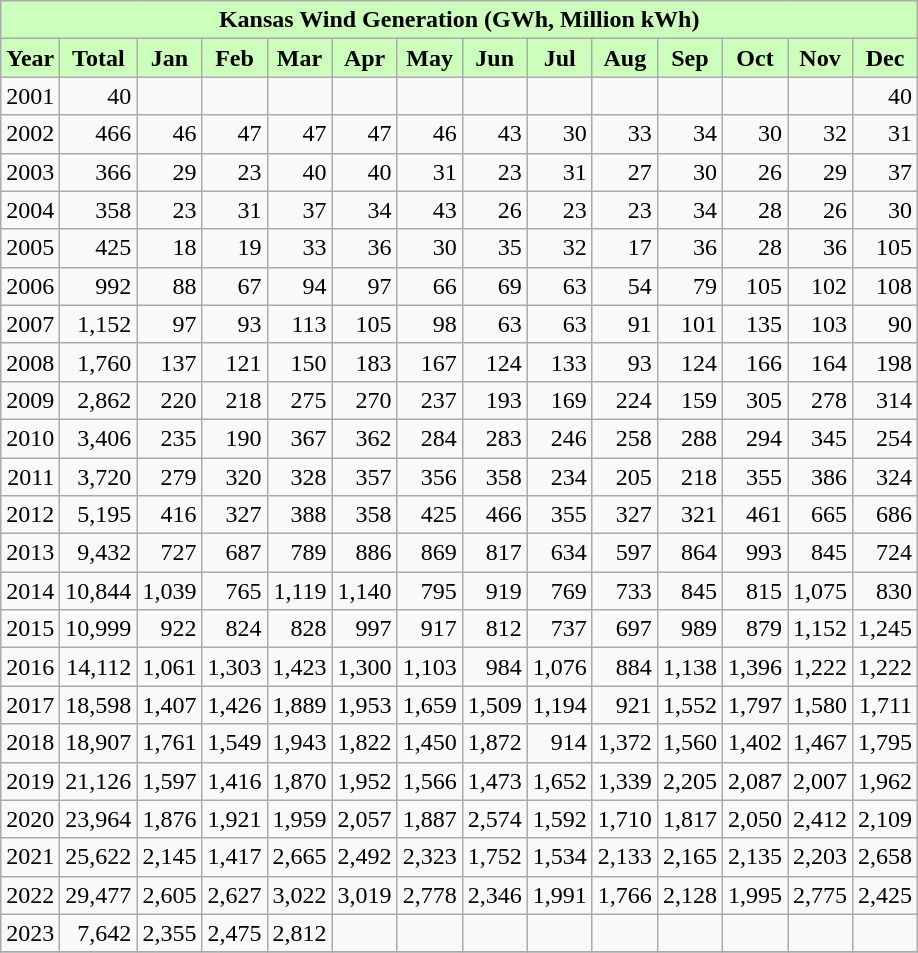<table class="wikitable" style="text-align:right;">
<tr>
<th colspan="14" style="background:#cfb;">Kansas Wind Generation (GWh, Million kWh)</th>
</tr>
<tr>
<th style="background:#cfb;">Year</th>
<th style="background:#cfb;">Total</th>
<th style="background:#cfb;">Jan</th>
<th style="background:#cfb;">Feb</th>
<th style="background:#cfb;">Mar</th>
<th style="background:#cfb;">Apr</th>
<th style="background:#cfb;">May</th>
<th style="background:#cfb;">Jun</th>
<th style="background:#cfb;">Jul</th>
<th style="background:#cfb;">Aug</th>
<th style="background:#cfb;">Sep</th>
<th style="background:#cfb;">Oct</th>
<th style="background:#cfb;">Nov</th>
<th style="background:#cfb;">Dec</th>
</tr>
<tr align=right>
<td>2001</td>
<td>40</td>
<td></td>
<td></td>
<td></td>
<td></td>
<td></td>
<td></td>
<td></td>
<td></td>
<td></td>
<td></td>
<td></td>
<td>40</td>
</tr>
<tr align=right>
<td>2002</td>
<td>466</td>
<td>46</td>
<td>47</td>
<td>47</td>
<td>47</td>
<td>46</td>
<td>43</td>
<td>30</td>
<td>33</td>
<td>34</td>
<td>30</td>
<td>32</td>
<td>31</td>
</tr>
<tr align=right>
<td>2003</td>
<td>366</td>
<td>29</td>
<td>23</td>
<td>40</td>
<td>40</td>
<td>31</td>
<td>23</td>
<td>31</td>
<td>27</td>
<td>30</td>
<td>26</td>
<td>29</td>
<td>37</td>
</tr>
<tr align=right>
<td>2004</td>
<td>358</td>
<td>23</td>
<td>31</td>
<td>37</td>
<td>34</td>
<td>43</td>
<td>26</td>
<td>23</td>
<td>23</td>
<td>34</td>
<td>28</td>
<td>26</td>
<td>30</td>
</tr>
<tr align=right>
<td>2005</td>
<td>425</td>
<td>18</td>
<td>19</td>
<td>33</td>
<td>36</td>
<td>30</td>
<td>35</td>
<td>32</td>
<td>17</td>
<td>36</td>
<td>28</td>
<td>36</td>
<td>105</td>
</tr>
<tr align=right>
<td>2006</td>
<td>992</td>
<td>88</td>
<td>67</td>
<td>94</td>
<td>97</td>
<td>66</td>
<td>69</td>
<td>63</td>
<td>54</td>
<td>79</td>
<td>105</td>
<td>102</td>
<td>108</td>
</tr>
<tr align=right>
<td>2007</td>
<td>1,152</td>
<td>97</td>
<td>93</td>
<td>113</td>
<td>105</td>
<td>98</td>
<td>63</td>
<td>63</td>
<td>91</td>
<td>101</td>
<td>135</td>
<td>103</td>
<td>90</td>
</tr>
<tr align=right>
<td>2008</td>
<td>1,760</td>
<td>137</td>
<td>121</td>
<td>150</td>
<td>183</td>
<td>167</td>
<td>124</td>
<td>133</td>
<td>93</td>
<td>124</td>
<td>166</td>
<td>164</td>
<td>198</td>
</tr>
<tr align=right>
<td>2009</td>
<td>2,862</td>
<td>220</td>
<td>218</td>
<td>275</td>
<td>270</td>
<td>237</td>
<td>193</td>
<td>169</td>
<td>224</td>
<td>159</td>
<td>305</td>
<td>278</td>
<td>314</td>
</tr>
<tr align=right>
<td>2010</td>
<td>3,406</td>
<td>235</td>
<td>190</td>
<td>367</td>
<td>362</td>
<td>284</td>
<td>283</td>
<td>246</td>
<td>258</td>
<td>288</td>
<td>294</td>
<td>345</td>
<td>254</td>
</tr>
<tr align=right>
<td>2011</td>
<td>3,720</td>
<td>279</td>
<td>320</td>
<td>328</td>
<td>357</td>
<td>356</td>
<td>358</td>
<td>234</td>
<td>205</td>
<td>218</td>
<td>355</td>
<td>386</td>
<td>324</td>
</tr>
<tr align=right>
<td>2012</td>
<td>5,195</td>
<td>416</td>
<td>327</td>
<td>388</td>
<td>358</td>
<td>425</td>
<td>466</td>
<td>355</td>
<td>327</td>
<td>321</td>
<td>461</td>
<td>665</td>
<td>686</td>
</tr>
<tr align=right>
<td>2013</td>
<td>9,432</td>
<td>727</td>
<td>687</td>
<td>789</td>
<td>886</td>
<td>869</td>
<td>817</td>
<td>634</td>
<td>597</td>
<td>864</td>
<td>993</td>
<td>845</td>
<td>724</td>
</tr>
<tr align=right>
<td>2014</td>
<td>10,844</td>
<td>1,039</td>
<td>765</td>
<td>1,119</td>
<td>1,140</td>
<td>795</td>
<td>919</td>
<td>769</td>
<td>733</td>
<td>845</td>
<td>815</td>
<td>1,075</td>
<td>830</td>
</tr>
<tr align=right>
<td>2015</td>
<td>10,999</td>
<td>922</td>
<td>824</td>
<td>828</td>
<td>997</td>
<td>917</td>
<td>812</td>
<td>737</td>
<td>697</td>
<td>989</td>
<td>879</td>
<td>1,152</td>
<td>1,245</td>
</tr>
<tr align=right>
<td>2016</td>
<td>14,112</td>
<td>1,061</td>
<td>1,303</td>
<td>1,423</td>
<td>1,300</td>
<td>1,103</td>
<td>984</td>
<td>1,076</td>
<td>884</td>
<td>1,138</td>
<td>1,396</td>
<td>1,222</td>
<td>1,222</td>
</tr>
<tr align=right>
<td>2017</td>
<td>18,598</td>
<td>1,407</td>
<td>1,426</td>
<td>1,889</td>
<td>1,953</td>
<td>1,659</td>
<td>1,509</td>
<td>1,194</td>
<td>921</td>
<td>1,552</td>
<td>1,797</td>
<td>1,580</td>
<td>1,711</td>
</tr>
<tr align=right>
<td>2018</td>
<td>18,907</td>
<td>1,761</td>
<td>1,549</td>
<td>1,943</td>
<td>1,822</td>
<td>1,450</td>
<td>1,872</td>
<td>914</td>
<td>1,372</td>
<td>1,560</td>
<td>1,402</td>
<td>1,467</td>
<td>1,795</td>
</tr>
<tr align=right>
<td>2019</td>
<td>21,126</td>
<td>1,597</td>
<td>1,416</td>
<td>1,870</td>
<td>1,952</td>
<td>1,566</td>
<td>1,473</td>
<td>1,652</td>
<td>1,339</td>
<td>2,205</td>
<td>2,087</td>
<td>2,007</td>
<td>1,962</td>
</tr>
<tr align=right>
<td>2020</td>
<td>23,964</td>
<td>1,876</td>
<td>1,921</td>
<td>1,959</td>
<td>2,057</td>
<td>1,887</td>
<td>2,574</td>
<td>1,592</td>
<td>1,710</td>
<td>1,817</td>
<td>2,050</td>
<td>2,412</td>
<td>2,109</td>
</tr>
<tr align=right>
<td>2021</td>
<td>25,622</td>
<td>2,145</td>
<td>1,417</td>
<td>2,665</td>
<td>2,492</td>
<td>2,323</td>
<td>1,752</td>
<td>1,534</td>
<td>2,133</td>
<td>2,165</td>
<td>2,135</td>
<td>2,203</td>
<td>2,658</td>
</tr>
<tr align=right>
<td>2022</td>
<td>29,477</td>
<td>2,605</td>
<td>2,627</td>
<td>3,022</td>
<td>3,019</td>
<td>2,778</td>
<td>2,346</td>
<td>1,991</td>
<td>1,766</td>
<td>2,128</td>
<td>1,995</td>
<td>2,775</td>
<td>2,425</td>
</tr>
<tr align=right>
<td>2023</td>
<td>7,642</td>
<td>2,355</td>
<td>2,475</td>
<td>2,812</td>
<td></td>
<td></td>
<td></td>
<td></td>
<td></td>
<td></td>
<td></td>
<td></td>
<td></td>
</tr>
<tr align=right>
</tr>
</table>
